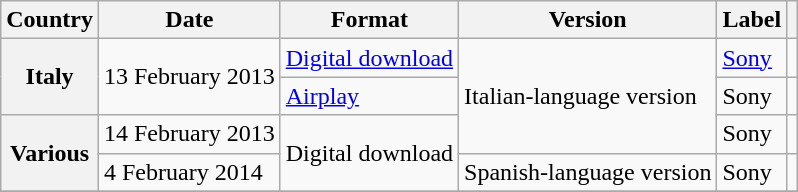<table class="wikitable plainrowheaders">
<tr>
<th>Country</th>
<th>Date</th>
<th>Format</th>
<th>Version</th>
<th>Label</th>
<th></th>
</tr>
<tr>
<th scope="row" rowspan="2">Italy</th>
<td rowspan="2">13 February 2013</td>
<td><a href='#'>Digital download</a></td>
<td rowspan="3">Italian-language version</td>
<td><a href='#'>Sony</a></td>
<td></td>
</tr>
<tr>
<td><a href='#'>Airplay</a></td>
<td>Sony</td>
<td></td>
</tr>
<tr>
<th scope="row" rowspan="2">Various</th>
<td>14 February 2013</td>
<td rowspan="2">Digital download</td>
<td>Sony</td>
<td></td>
</tr>
<tr>
<td>4 February 2014</td>
<td>Spanish-language version</td>
<td>Sony</td>
<td></td>
</tr>
<tr>
</tr>
</table>
